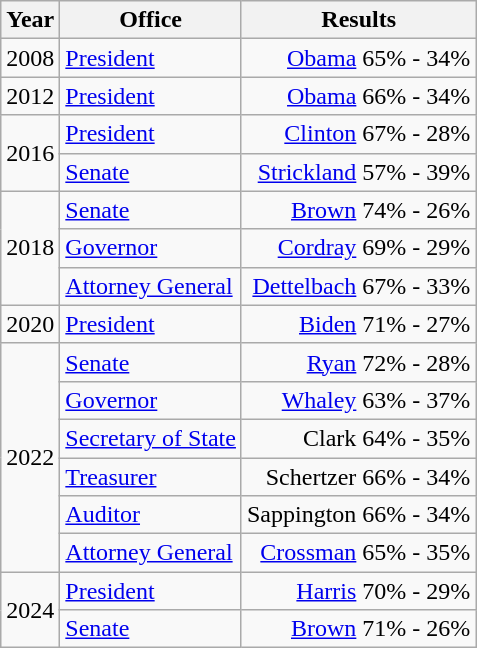<table class=wikitable>
<tr>
<th>Year</th>
<th>Office</th>
<th>Results</th>
</tr>
<tr>
<td>2008</td>
<td><a href='#'>President</a></td>
<td align="right" ><a href='#'>Obama</a> 65% - 34%</td>
</tr>
<tr>
<td>2012</td>
<td><a href='#'>President</a></td>
<td align="right" ><a href='#'>Obama</a> 66% - 34%</td>
</tr>
<tr>
<td rowspan=2>2016</td>
<td><a href='#'>President</a></td>
<td align="right" ><a href='#'>Clinton</a> 67% - 28%</td>
</tr>
<tr>
<td><a href='#'>Senate</a></td>
<td align="right" ><a href='#'>Strickland</a> 57% - 39%</td>
</tr>
<tr>
<td rowspan=3>2018</td>
<td><a href='#'>Senate</a></td>
<td align="right" ><a href='#'>Brown</a> 74% - 26%</td>
</tr>
<tr>
<td><a href='#'>Governor</a></td>
<td align="right" ><a href='#'>Cordray</a> 69% - 29%</td>
</tr>
<tr>
<td><a href='#'>Attorney General</a></td>
<td align="right" ><a href='#'>Dettelbach</a> 67% - 33%</td>
</tr>
<tr>
<td>2020</td>
<td><a href='#'>President</a></td>
<td align="right" ><a href='#'>Biden</a> 71% - 27%</td>
</tr>
<tr>
<td rowspan=6>2022</td>
<td><a href='#'>Senate</a></td>
<td align="right" ><a href='#'>Ryan</a> 72% - 28%</td>
</tr>
<tr>
<td><a href='#'>Governor</a></td>
<td align="right" ><a href='#'>Whaley</a> 63% - 37%</td>
</tr>
<tr>
<td><a href='#'>Secretary of State</a></td>
<td align="right" >Clark 64% - 35%</td>
</tr>
<tr>
<td><a href='#'>Treasurer</a></td>
<td align="right" >Schertzer 66% - 34%</td>
</tr>
<tr>
<td><a href='#'>Auditor</a></td>
<td align="right" >Sappington 66% - 34%</td>
</tr>
<tr>
<td><a href='#'>Attorney General</a></td>
<td align="right" ><a href='#'>Crossman</a> 65% - 35%</td>
</tr>
<tr>
<td rowspan=2>2024</td>
<td><a href='#'>President</a></td>
<td align="right" ><a href='#'>Harris</a> 70% - 29%</td>
</tr>
<tr>
<td><a href='#'>Senate</a></td>
<td align="right" ><a href='#'>Brown</a> 71% - 26%</td>
</tr>
</table>
